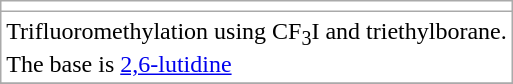<table align="center"  class="wikitable" style="background-color:white;">
<tr>
<td></td>
</tr>
<tr>
<td>Trifluoromethylation using CF<sub>3</sub>I and triethylborane.<br>The base is <a href='#'>2,6-lutidine</a></td>
</tr>
<tr>
</tr>
</table>
